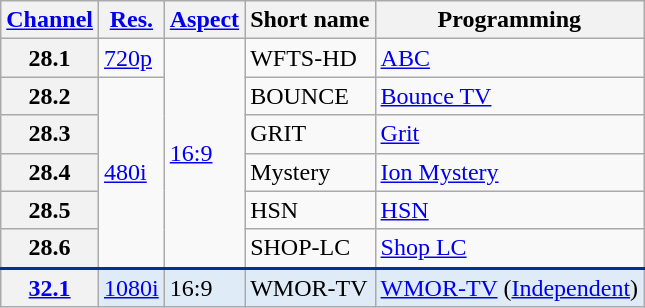<table class="wikitable">
<tr>
<th scope = "col"><a href='#'>Channel</a></th>
<th scope = "col"><a href='#'>Res.</a></th>
<th scope = "col"><a href='#'>Aspect</a></th>
<th scope = "col">Short name</th>
<th scope = "col">Programming</th>
</tr>
<tr>
<th scope = "row">28.1</th>
<td><a href='#'>720p</a></td>
<td rowspan=6><a href='#'>16:9</a></td>
<td>WFTS-HD</td>
<td><a href='#'>ABC</a></td>
</tr>
<tr>
<th scope = "row">28.2</th>
<td rowspan=5><a href='#'>480i</a></td>
<td>BOUNCE</td>
<td><a href='#'>Bounce TV</a></td>
</tr>
<tr>
<th scope = "row">28.3</th>
<td>GRIT</td>
<td><a href='#'>Grit</a></td>
</tr>
<tr>
<th scope = "row">28.4</th>
<td>Mystery</td>
<td><a href='#'>Ion Mystery</a></td>
</tr>
<tr>
<th scope = "row">28.5</th>
<td>HSN</td>
<td><a href='#'>HSN</a></td>
</tr>
<tr>
<th scope = "row">28.6</th>
<td>SHOP-LC</td>
<td><a href='#'>Shop LC</a></td>
</tr>
<tr style="background-color:#DFEBF6; border-top: 2px solid #003399;">
<th scope = "row"><a href='#'>32.1</a></th>
<td><a href='#'>1080i</a></td>
<td>16:9</td>
<td>WMOR-TV</td>
<td><a href='#'>WMOR-TV</a> (<a href='#'>Independent</a>)</td>
</tr>
</table>
